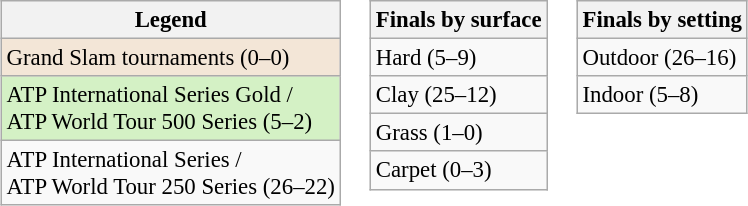<table>
<tr valign="top">
<td><br><table class=wikitable style=font-size:95%>
<tr>
<th>Legend</th>
</tr>
<tr style="background:#f3e6d7;">
<td>Grand Slam tournaments (0–0)</td>
</tr>
<tr style="background:#d4f1c5;">
<td>ATP International Series Gold / <br>ATP World Tour 500 Series (5–2)</td>
</tr>
<tr>
<td>ATP International Series / <br>ATP World Tour 250 Series (26–22)</td>
</tr>
</table>
</td>
<td><br><table class=wikitable style=font-size:95%>
<tr>
<th>Finals by surface</th>
</tr>
<tr>
<td>Hard (5–9)</td>
</tr>
<tr>
<td>Clay (25–12)</td>
</tr>
<tr>
<td>Grass (1–0)</td>
</tr>
<tr>
<td>Carpet (0–3)</td>
</tr>
</table>
</td>
<td><br><table class=wikitable style=font-size:95%>
<tr>
<th>Finals by setting</th>
</tr>
<tr>
<td>Outdoor (26–16)</td>
</tr>
<tr>
<td>Indoor (5–8)</td>
</tr>
</table>
</td>
</tr>
</table>
